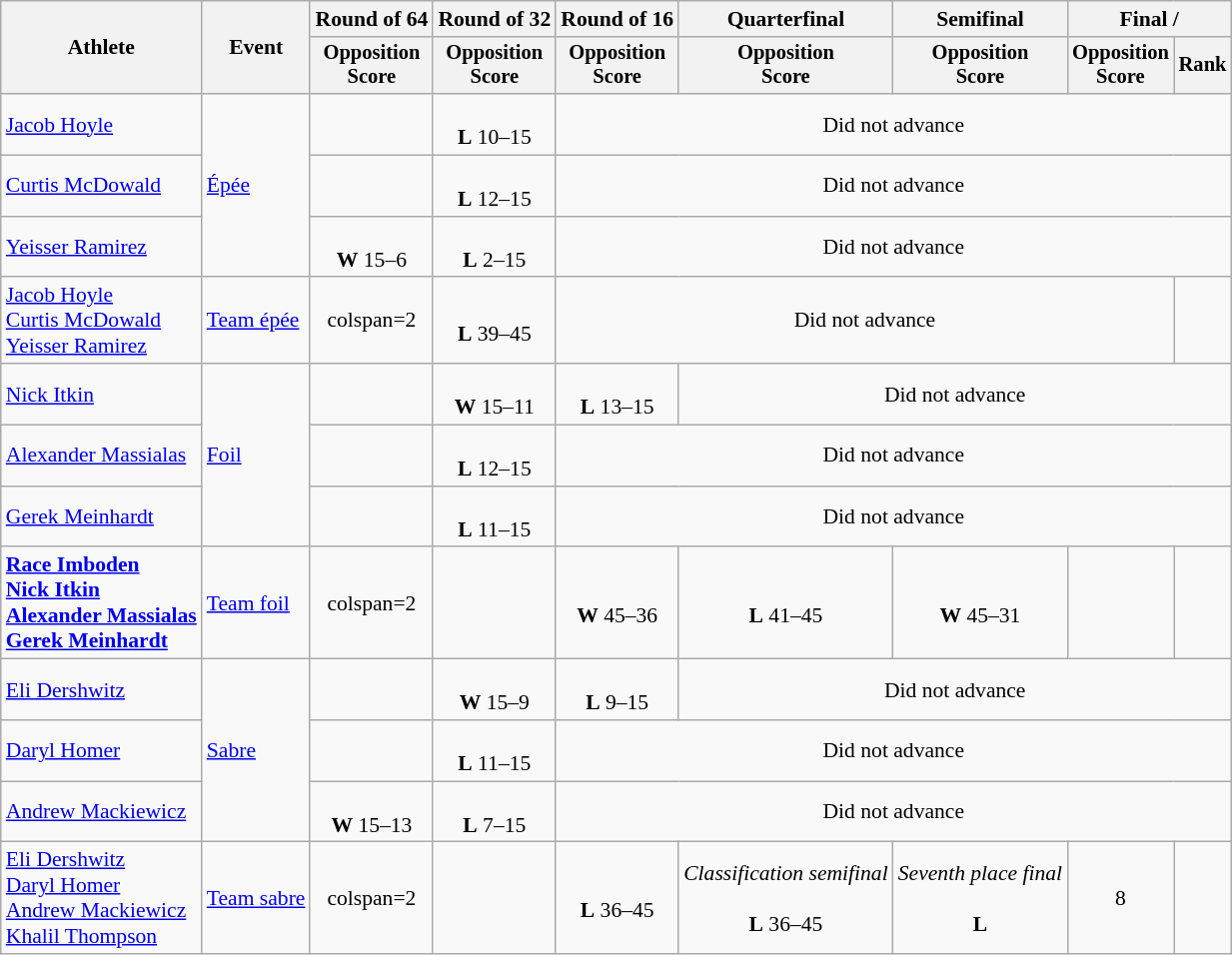<table class=wikitable style=font-size:90%;text-align:center>
<tr>
<th rowspan=2>Athlete</th>
<th rowspan=2>Event</th>
<th>Round of 64</th>
<th>Round of 32</th>
<th>Round of 16</th>
<th>Quarterfinal</th>
<th>Semifinal</th>
<th colspan=2>Final / </th>
</tr>
<tr style=font-size:95%>
<th>Opposition<br>Score</th>
<th>Opposition<br>Score</th>
<th>Opposition<br>Score</th>
<th>Opposition<br>Score</th>
<th>Opposition<br>Score</th>
<th>Opposition<br>Score</th>
<th>Rank</th>
</tr>
<tr>
<td align=left><a href='#'>Jacob Hoyle</a></td>
<td align=left rowspan=3><a href='#'>Épée</a></td>
<td></td>
<td><br><strong>L</strong> 10–15</td>
<td colspan=5>Did not advance</td>
</tr>
<tr>
<td align=left><a href='#'>Curtis McDowald</a></td>
<td></td>
<td><br><strong>L</strong> 12–15</td>
<td colspan=5>Did not advance</td>
</tr>
<tr>
<td align=left><a href='#'>Yeisser Ramirez</a></td>
<td><br><strong>W</strong> 15–6</td>
<td><br><strong>L</strong> 2–15</td>
<td colspan=5>Did not advance</td>
</tr>
<tr>
<td align=left><a href='#'>Jacob Hoyle</a><br><a href='#'>Curtis McDowald</a><br><a href='#'>Yeisser Ramirez</a></td>
<td align=left><a href='#'>Team épée</a></td>
<td>colspan=2 </td>
<td><br><strong>L</strong> 39–45</td>
<td colspan=4>Did not advance</td>
</tr>
<tr>
<td align=left><a href='#'>Nick Itkin</a></td>
<td align=left rowspan=3><a href='#'>Foil</a></td>
<td></td>
<td><br><strong>W</strong> 15–11</td>
<td><br><strong>L</strong> 13–15</td>
<td colspan=4>Did not advance</td>
</tr>
<tr>
<td align=left><a href='#'>Alexander Massialas</a></td>
<td></td>
<td><br><strong>L</strong> 12–15</td>
<td colspan=5>Did not advance</td>
</tr>
<tr>
<td align=left><a href='#'>Gerek Meinhardt</a></td>
<td></td>
<td><br><strong>L</strong> 11–15</td>
<td colspan=5>Did not advance</td>
</tr>
<tr>
<td align=left><strong><a href='#'>Race Imboden</a><br><a href='#'>Nick Itkin</a><br><a href='#'>Alexander Massialas</a><br><a href='#'>Gerek Meinhardt</a></strong></td>
<td align=left><a href='#'>Team foil</a></td>
<td>colspan=2 </td>
<td></td>
<td><br><strong>W</strong> 45–36</td>
<td><br><strong>L</strong> 41–45</td>
<td><br><strong>W</strong> 45–31</td>
<td></td>
</tr>
<tr>
<td align=left><a href='#'>Eli Dershwitz</a></td>
<td align=left rowspan=3><a href='#'>Sabre</a></td>
<td></td>
<td><br><strong>W</strong> 15–9</td>
<td><br><strong>L</strong> 9–15</td>
<td colspan=4>Did not advance</td>
</tr>
<tr>
<td align=left><a href='#'>Daryl Homer</a></td>
<td></td>
<td><br><strong>L</strong> 11–15</td>
<td colspan=5>Did not advance</td>
</tr>
<tr>
<td align=left><a href='#'>Andrew Mackiewicz</a></td>
<td><br><strong>W</strong> 15–13</td>
<td><br><strong>L</strong> 7–15</td>
<td colspan=5>Did not advance</td>
</tr>
<tr>
<td align=left><a href='#'>Eli Dershwitz</a><br><a href='#'>Daryl Homer</a><br><a href='#'>Andrew Mackiewicz</a><br><a href='#'>Khalil Thompson</a></td>
<td align=left><a href='#'>Team sabre</a></td>
<td>colspan=2 </td>
<td></td>
<td><br><strong>L</strong> 36–45</td>
<td><em>Classification semifinal</em><br><br><strong>L</strong> 36–45</td>
<td><em>Seventh place final</em><br><br><strong>L</strong> </td>
<td>8</td>
</tr>
</table>
